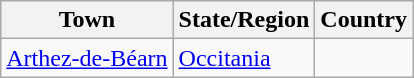<table class="wikitable sortable">
<tr>
<th>Town</th>
<th>State/Region</th>
<th>Country</th>
</tr>
<tr>
<td><a href='#'>Arthez-de-Béarn</a></td>
<td><a href='#'>Occitania</a></td>
<td></td>
</tr>
</table>
